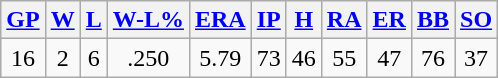<table class="wikitable">
<tr>
<th><a href='#'>GP</a></th>
<th><a href='#'>W</a></th>
<th><a href='#'>L</a></th>
<th><a href='#'>W-L%</a></th>
<th><a href='#'>ERA</a></th>
<th><a href='#'>IP</a></th>
<th><a href='#'>H</a></th>
<th><a href='#'>RA</a></th>
<th><a href='#'>ER</a></th>
<th><a href='#'>BB</a></th>
<th><a href='#'>SO</a></th>
</tr>
<tr align=center>
<td>16</td>
<td>2</td>
<td>6</td>
<td>.250</td>
<td>5.79</td>
<td>73</td>
<td>46</td>
<td>55</td>
<td>47</td>
<td>76</td>
<td>37</td>
</tr>
</table>
